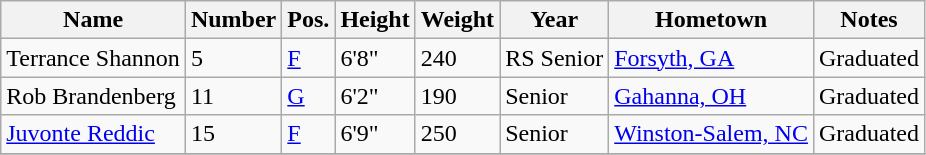<table class="wikitable sortable" border="1">
<tr>
<th>Name</th>
<th>Number</th>
<th>Pos.</th>
<th>Height</th>
<th>Weight</th>
<th>Year</th>
<th>Hometown</th>
<th class="unsortable">Notes</th>
</tr>
<tr>
<td sortname>Terrance Shannon</td>
<td>5</td>
<td><a href='#'>F</a></td>
<td>6'8"</td>
<td>240</td>
<td>RS Senior</td>
<td><a href='#'>Forsyth, GA</a></td>
<td>Graduated</td>
</tr>
<tr>
<td sortname>Rob Brandenberg</td>
<td>11</td>
<td><a href='#'>G</a></td>
<td>6'2"</td>
<td>190</td>
<td>Senior</td>
<td><a href='#'>Gahanna, OH</a></td>
<td>Graduated</td>
</tr>
<tr>
<td sortname><a href='#'>Juvonte Reddic</a></td>
<td>15</td>
<td><a href='#'>F</a></td>
<td>6'9"</td>
<td>250</td>
<td>Senior</td>
<td><a href='#'>Winston-Salem, NC</a></td>
<td>Graduated</td>
</tr>
<tr>
</tr>
</table>
